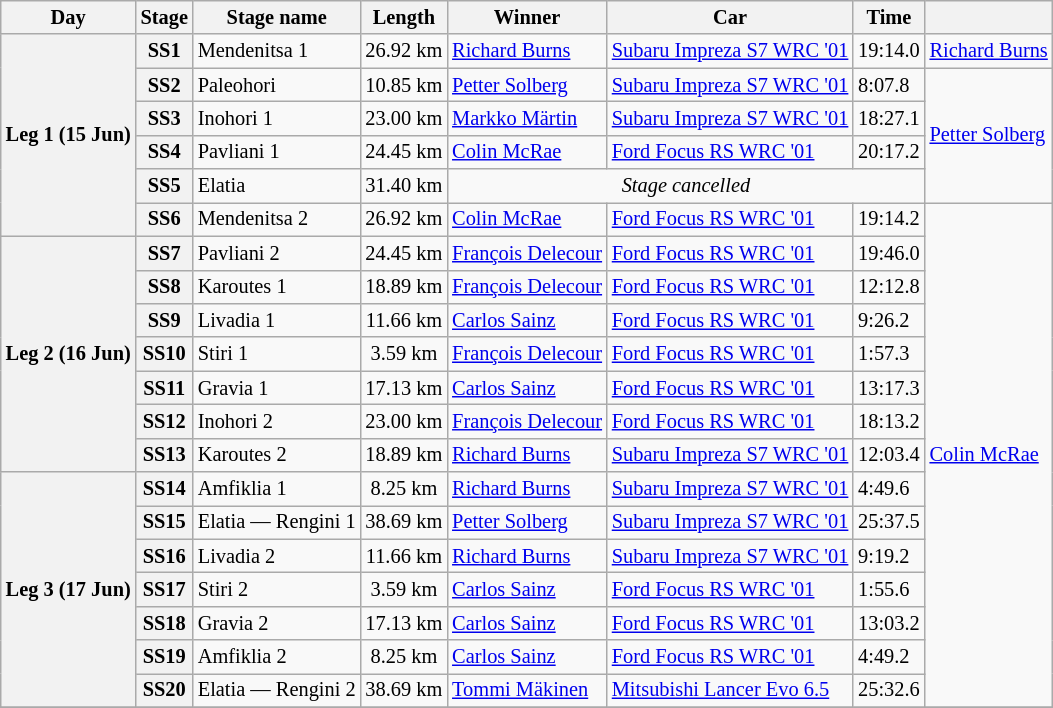<table class="wikitable" style="font-size: 85%;">
<tr>
<th>Day</th>
<th>Stage</th>
<th>Stage name</th>
<th>Length</th>
<th>Winner</th>
<th>Car</th>
<th>Time</th>
<th></th>
</tr>
<tr>
<th rowspan="6">Leg 1 (15 Jun)</th>
<th>SS1</th>
<td>Mendenitsa 1</td>
<td align="center">26.92 km</td>
<td> <a href='#'>Richard Burns</a></td>
<td><a href='#'>Subaru Impreza S7 WRC '01</a></td>
<td>19:14.0</td>
<td rowspan="1"> <a href='#'>Richard Burns</a></td>
</tr>
<tr>
<th>SS2</th>
<td>Paleohori</td>
<td align="center">10.85 km</td>
<td> <a href='#'>Petter Solberg</a></td>
<td><a href='#'>Subaru Impreza S7 WRC '01</a></td>
<td>8:07.8</td>
<td rowspan="4"> <a href='#'>Petter Solberg</a></td>
</tr>
<tr>
<th>SS3</th>
<td>Inohori 1</td>
<td align="center">23.00 km</td>
<td> <a href='#'>Markko Märtin</a></td>
<td><a href='#'>Subaru Impreza S7 WRC '01</a></td>
<td>18:27.1</td>
</tr>
<tr>
<th>SS4</th>
<td>Pavliani 1</td>
<td align="center">24.45 km</td>
<td> <a href='#'>Colin McRae</a></td>
<td><a href='#'>Ford Focus RS WRC '01</a></td>
<td>20:17.2</td>
</tr>
<tr>
<th>SS5</th>
<td>Elatia</td>
<td align="center">31.40 km</td>
<td colspan="3" align="center"><em>Stage cancelled</em></td>
</tr>
<tr>
<th>SS6</th>
<td>Mendenitsa 2</td>
<td align="center">26.92 km</td>
<td> <a href='#'>Colin McRae</a></td>
<td><a href='#'>Ford Focus RS WRC '01</a></td>
<td>19:14.2</td>
<td rowspan="15"> <a href='#'>Colin McRae</a></td>
</tr>
<tr>
<th rowspan="7">Leg 2 (16 Jun)</th>
<th>SS7</th>
<td>Pavliani 2</td>
<td align="center">24.45 km</td>
<td> <a href='#'>François Delecour</a></td>
<td><a href='#'>Ford Focus RS WRC '01</a></td>
<td>19:46.0</td>
</tr>
<tr>
<th>SS8</th>
<td>Karoutes 1</td>
<td align="center">18.89 km</td>
<td> <a href='#'>François Delecour</a></td>
<td><a href='#'>Ford Focus RS WRC '01</a></td>
<td>12:12.8</td>
</tr>
<tr>
<th>SS9</th>
<td>Livadia 1</td>
<td align="center">11.66 km</td>
<td> <a href='#'>Carlos Sainz</a></td>
<td><a href='#'>Ford Focus RS WRC '01</a></td>
<td>9:26.2</td>
</tr>
<tr>
<th>SS10</th>
<td>Stiri 1</td>
<td align="center">3.59 km</td>
<td> <a href='#'>François Delecour</a></td>
<td><a href='#'>Ford Focus RS WRC '01</a></td>
<td>1:57.3</td>
</tr>
<tr>
<th>SS11</th>
<td>Gravia 1</td>
<td align="center">17.13 km</td>
<td> <a href='#'>Carlos Sainz</a></td>
<td><a href='#'>Ford Focus RS WRC '01</a></td>
<td>13:17.3</td>
</tr>
<tr>
<th>SS12</th>
<td>Inohori 2</td>
<td align="center">23.00 km</td>
<td> <a href='#'>François Delecour</a></td>
<td><a href='#'>Ford Focus RS WRC '01</a></td>
<td>18:13.2</td>
</tr>
<tr>
<th>SS13</th>
<td>Karoutes 2</td>
<td align="center">18.89 km</td>
<td> <a href='#'>Richard Burns</a></td>
<td><a href='#'>Subaru Impreza S7 WRC '01</a></td>
<td>12:03.4</td>
</tr>
<tr>
<th rowspan="7">Leg 3 (17 Jun)</th>
<th>SS14</th>
<td>Amfiklia 1</td>
<td align="center">8.25 km</td>
<td> <a href='#'>Richard Burns</a></td>
<td><a href='#'>Subaru Impreza S7 WRC '01</a></td>
<td>4:49.6</td>
</tr>
<tr>
<th>SS15</th>
<td>Elatia — Rengini 1</td>
<td align="center">38.69 km</td>
<td> <a href='#'>Petter Solberg</a></td>
<td><a href='#'>Subaru Impreza S7 WRC '01</a></td>
<td>25:37.5</td>
</tr>
<tr>
<th>SS16</th>
<td>Livadia 2</td>
<td align="center">11.66 km</td>
<td> <a href='#'>Richard Burns</a></td>
<td><a href='#'>Subaru Impreza S7 WRC '01</a></td>
<td>9:19.2</td>
</tr>
<tr>
<th>SS17</th>
<td>Stiri 2</td>
<td align="center">3.59 km</td>
<td> <a href='#'>Carlos Sainz</a></td>
<td><a href='#'>Ford Focus RS WRC '01</a></td>
<td>1:55.6</td>
</tr>
<tr>
<th>SS18</th>
<td>Gravia 2</td>
<td align="center">17.13 km</td>
<td> <a href='#'>Carlos Sainz</a></td>
<td><a href='#'>Ford Focus RS WRC '01</a></td>
<td>13:03.2</td>
</tr>
<tr>
<th>SS19</th>
<td>Amfiklia 2</td>
<td align="center">8.25 km</td>
<td> <a href='#'>Carlos Sainz</a></td>
<td><a href='#'>Ford Focus RS WRC '01</a></td>
<td>4:49.2</td>
</tr>
<tr>
<th>SS20</th>
<td>Elatia — Rengini 2</td>
<td align="center">38.69 km</td>
<td> <a href='#'>Tommi Mäkinen</a></td>
<td><a href='#'>Mitsubishi Lancer Evo 6.5</a></td>
<td>25:32.6</td>
</tr>
<tr>
</tr>
</table>
